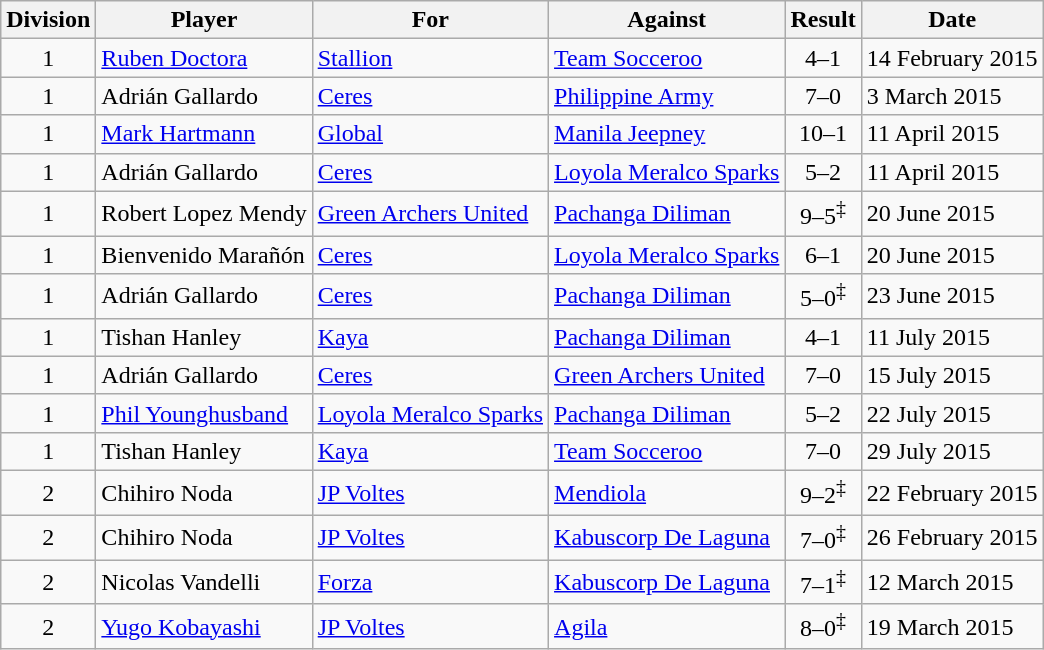<table class="wikitable sortable">
<tr>
<th>Division</th>
<th>Player</th>
<th>For</th>
<th>Against</th>
<th>Result</th>
<th>Date</th>
</tr>
<tr>
<td style="text-align:center">1</td>
<td> <a href='#'>Ruben Doctora</a></td>
<td><a href='#'>Stallion</a></td>
<td><a href='#'>Team Socceroo</a></td>
<td style="text-align:center">4–1</td>
<td>14 February 2015</td>
</tr>
<tr>
<td style="text-align:center">1</td>
<td> Adrián Gallardo</td>
<td><a href='#'>Ceres</a></td>
<td><a href='#'>Philippine Army</a></td>
<td style="text-align:center">7–0</td>
<td>3 March 2015</td>
</tr>
<tr>
<td style="text-align:center">1</td>
<td> <a href='#'>Mark Hartmann</a></td>
<td><a href='#'>Global</a></td>
<td><a href='#'>Manila Jeepney</a></td>
<td style="text-align:center">10–1</td>
<td>11 April 2015</td>
</tr>
<tr>
<td style="text-align:center">1</td>
<td> Adrián Gallardo</td>
<td><a href='#'>Ceres</a></td>
<td><a href='#'>Loyola Meralco Sparks</a></td>
<td style="text-align:center">5–2</td>
<td>11 April 2015</td>
</tr>
<tr>
<td style="text-align:center">1</td>
<td> Robert Lopez Mendy</td>
<td><a href='#'>Green Archers United</a></td>
<td><a href='#'>Pachanga Diliman</a></td>
<td style="text-align:center">9–5<sup>‡</sup></td>
<td>20 June 2015</td>
</tr>
<tr>
<td style="text-align:center">1</td>
<td> Bienvenido Marañón</td>
<td><a href='#'>Ceres</a></td>
<td><a href='#'>Loyola Meralco Sparks</a></td>
<td style="text-align:center">6–1</td>
<td>20 June 2015</td>
</tr>
<tr>
<td style="text-align:center">1</td>
<td> Adrián Gallardo</td>
<td><a href='#'>Ceres</a></td>
<td><a href='#'>Pachanga Diliman</a></td>
<td style="text-align:center">5–0<sup>‡</sup></td>
<td>23 June 2015</td>
</tr>
<tr>
<td style="text-align:center">1</td>
<td> Tishan Hanley</td>
<td><a href='#'>Kaya</a></td>
<td><a href='#'>Pachanga Diliman</a></td>
<td style="text-align:center">4–1</td>
<td>11 July 2015</td>
</tr>
<tr>
<td style="text-align:center">1</td>
<td> Adrián Gallardo</td>
<td><a href='#'>Ceres</a></td>
<td><a href='#'>Green Archers United</a></td>
<td style="text-align:center">7–0</td>
<td>15 July 2015</td>
</tr>
<tr>
<td style="text-align:center">1</td>
<td> <a href='#'>Phil Younghusband</a></td>
<td><a href='#'>Loyola Meralco Sparks</a></td>
<td><a href='#'>Pachanga Diliman</a></td>
<td style="text-align:center">5–2</td>
<td>22 July 2015</td>
</tr>
<tr>
<td style="text-align:center">1</td>
<td> Tishan Hanley</td>
<td><a href='#'>Kaya</a></td>
<td><a href='#'>Team Socceroo</a></td>
<td style="text-align:center">7–0</td>
<td>29 July 2015</td>
</tr>
<tr>
<td style="text-align:center">2</td>
<td> Chihiro Noda</td>
<td><a href='#'>JP Voltes</a></td>
<td><a href='#'>Mendiola</a></td>
<td style="text-align:center">9–2<sup>‡</sup></td>
<td>22 February 2015</td>
</tr>
<tr>
<td style="text-align:center">2</td>
<td> Chihiro Noda</td>
<td><a href='#'>JP Voltes</a></td>
<td><a href='#'>Kabuscorp De Laguna</a></td>
<td style="text-align:center">7–0<sup>‡</sup></td>
<td>26 February 2015</td>
</tr>
<tr>
<td style="text-align:center">2</td>
<td> Nicolas Vandelli</td>
<td><a href='#'>Forza</a></td>
<td><a href='#'>Kabuscorp De Laguna</a></td>
<td style="text-align:center">7–1<sup>‡</sup></td>
<td>12 March 2015</td>
</tr>
<tr>
<td style="text-align:center">2</td>
<td> <a href='#'>Yugo Kobayashi</a></td>
<td><a href='#'>JP Voltes</a></td>
<td><a href='#'>Agila</a></td>
<td style="text-align:center">8–0<sup>‡</sup></td>
<td>19 March 2015</td>
</tr>
</table>
